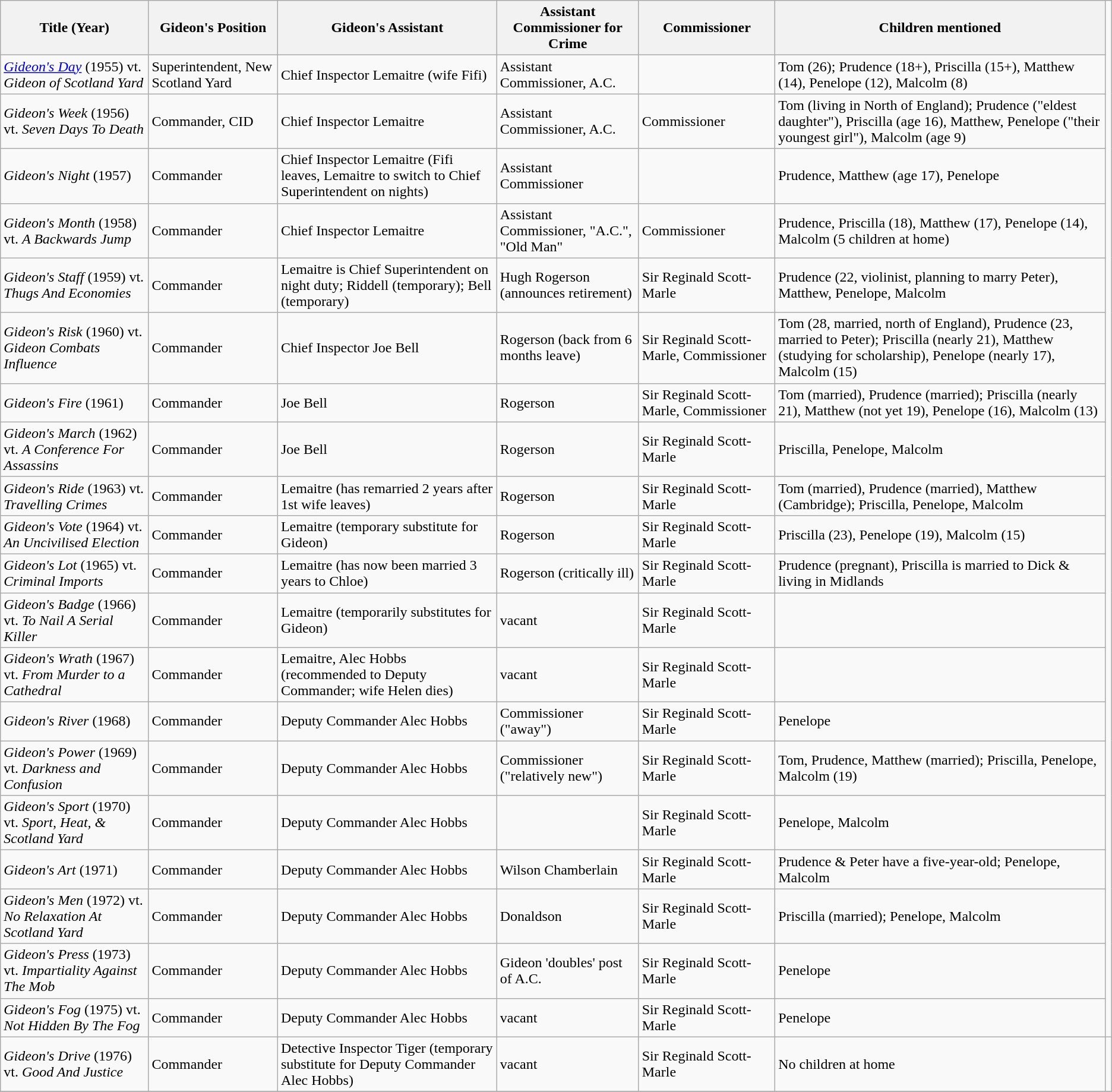<table class="wikitable">
<tr>
<th>Title (Year)</th>
<th>Gideon's Position</th>
<th>Gideon's Assistant</th>
<th>Assistant Commissioner for Crime</th>
<th>Commissioner</th>
<th>Children mentioned</th>
</tr>
<tr>
<td><em><a href='#'>Gideon's Day</a></em> (1955) vt. <em>Gideon of Scotland Yard</em></td>
<td>Superintendent, New Scotland Yard</td>
<td>Chief Inspector Lemaitre (wife Fifi)</td>
<td>Assistant Commissioner, A.C.</td>
<td></td>
<td>Tom (26); Prudence (18+), Priscilla (15+), Matthew (14), Penelope (12), Malcolm (8)</td>
</tr>
<tr>
<td><em>Gideon's Week</em> (1956) vt. <em>Seven Days To Death</em></td>
<td>Commander, CID</td>
<td>Chief Inspector Lemaitre</td>
<td>Assistant Commissioner, A.C.</td>
<td>Commissioner</td>
<td>Tom (living in North of England); Prudence ("eldest daughter"), Priscilla (age 16), Matthew, Penelope ("their youngest girl"),  Malcolm (age 9)</td>
</tr>
<tr>
<td><em>Gideon's Night</em> (1957)</td>
<td>Commander</td>
<td>Chief Inspector Lemaitre (Fifi leaves, Lemaitre to switch to Chief Superintendent on nights)</td>
<td>Assistant Commissioner</td>
<td></td>
<td>Prudence, Matthew (age 17), Penelope</td>
</tr>
<tr>
<td><em>Gideon's Month</em> (1958) vt. <em>A Backwards Jump</em></td>
<td>Commander</td>
<td>Chief Inspector Lemaitre</td>
<td>Assistant Commissioner, "A.C.", "Old Man"</td>
<td>Commissioner</td>
<td>Prudence, Priscilla (18), Matthew (17), Penelope (14), Malcolm (5 children at home)</td>
</tr>
<tr>
<td><em>Gideon's Staff</em> (1959) vt. <em>Thugs And Economies</em></td>
<td>Commander</td>
<td>Lemaitre is Chief Superintendent on night duty; Riddell (temporary); Bell (temporary)</td>
<td>Hugh Rogerson (announces retirement)</td>
<td>Sir Reginald Scott-Marle</td>
<td>Prudence (22, violinist, planning to marry Peter), Matthew, Penelope, Malcolm</td>
</tr>
<tr>
<td><em>Gideon's Risk</em> (1960) vt. <em>Gideon Combats Influence</em></td>
<td>Commander</td>
<td>Chief Inspector Joe Bell</td>
<td>Rogerson (back from 6  months leave)</td>
<td>Sir Reginald Scott-Marle, Commissioner</td>
<td>Tom (28, married, north of England), Prudence (23, married to Peter); Priscilla (nearly 21), Matthew (studying for scholarship), Penelope (nearly 17),  Malcolm (15)</td>
</tr>
<tr>
<td><em>Gideon's Fire</em> (1961)</td>
<td>Commander</td>
<td>Joe Bell</td>
<td>Rogerson</td>
<td>Sir Reginald Scott-Marle, Commissioner</td>
<td>Tom (married), Prudence (married); Priscilla (nearly 21), Matthew (not yet 19), Penelope (16), Malcolm (13)</td>
</tr>
<tr>
<td><em>Gideon's March</em> (1962)  vt. <em>A Conference For Assassins</em></td>
<td>Commander</td>
<td>Joe Bell</td>
<td>Rogerson</td>
<td>Sir Reginald Scott-Marle</td>
<td>Priscilla, Penelope, Malcolm</td>
</tr>
<tr>
<td><em>Gideon's Ride</em> (1963)  vt. <em>Travelling Crimes</em></td>
<td>Commander</td>
<td>Lemaitre  (has remarried 2 years after 1st wife leaves)</td>
<td>Rogerson</td>
<td>Sir Reginald Scott-Marle</td>
<td>Tom (married), Prudence (married), Matthew (Cambridge); Priscilla, Penelope, Malcolm</td>
</tr>
<tr>
<td><em>Gideon's Vote</em> (1964) vt. <em>An Uncivilised Election</em></td>
<td>Commander</td>
<td>Lemaitre (temporary substitute for Gideon)</td>
<td>Rogerson</td>
<td>Sir Reginald Scott-Marle</td>
<td>Priscilla (23), Penelope (19), Malcolm (15)</td>
</tr>
<tr>
<td><em>Gideon's Lot</em> (1965) vt. <em>Criminal Imports</em></td>
<td>Commander</td>
<td>Lemaitre (has now been married 3 years to Chloe)</td>
<td>Rogerson (critically ill)</td>
<td>Sir Reginald Scott-Marle</td>
<td>Prudence (pregnant), Priscilla is married to Dick & living in Midlands</td>
</tr>
<tr>
<td><em>Gideon's Badge</em> (1966) vt. <em>To Nail A Serial Killer</em></td>
<td>Commander</td>
<td>Lemaitre (temporarily substitutes for Gideon)</td>
<td>vacant</td>
<td>Sir Reginald Scott-Marle</td>
<td></td>
</tr>
<tr>
<td><em>Gideon's Wrath</em> (1967) vt. <em>From Murder to a Cathedral</em></td>
<td>Commander</td>
<td>Lemaitre, Alec Hobbs (recommended to Deputy Commander; wife Helen dies)</td>
<td>vacant</td>
<td>Sir Reginald Scott-Marle</td>
<td></td>
</tr>
<tr>
<td><em>Gideon's River</em> (1968)</td>
<td>Commander</td>
<td>Deputy Commander Alec Hobbs</td>
<td>Commissioner ("away")</td>
<td>Sir Reginald Scott-Marle</td>
<td>Penelope</td>
</tr>
<tr>
<td><em>Gideon's Power</em> (1969) vt. <em>Darkness and Confusion</em></td>
<td>Commander</td>
<td>Deputy Commander Alec Hobbs</td>
<td>Commissioner ("relatively new")</td>
<td>Sir Reginald Scott-Marle</td>
<td>Tom, Prudence, Matthew (married); Priscilla, Penelope, Malcolm (19)</td>
</tr>
<tr>
<td><em>Gideon's Sport</em> (1970)  vt. <em>Sport, Heat, & Scotland Yard</em></td>
<td>Commander</td>
<td>Deputy Commander Alec Hobbs</td>
<td></td>
<td>Sir Reginald Scott-Marle</td>
<td>Penelope, Malcolm</td>
</tr>
<tr>
<td><em>Gideon's Art</em> (1971)</td>
<td>Commander</td>
<td>Deputy Commander Alec Hobbs</td>
<td>Wilson Chamberlain</td>
<td>Sir Reginald Scott-Marle</td>
<td>Prudence & Peter have a five-year-old; Penelope, Malcolm</td>
</tr>
<tr>
<td><em>Gideon's Men</em> (1972) vt. <em>No Relaxation At Scotland Yard</em></td>
<td>Commander</td>
<td>Deputy Commander Alec Hobbs</td>
<td>Donaldson</td>
<td>Sir Reginald Scott-Marle</td>
<td>Priscilla (married); Penelope, Malcolm</td>
</tr>
<tr>
<td><em>Gideon's Press</em> (1973) vt. <em>Impartiality Against The Mob</em></td>
<td>Commander</td>
<td>Deputy Commander Alec Hobbs</td>
<td>Gideon 'doubles' post of A.C.</td>
<td>Sir Reginald Scott-Marle</td>
<td>Penelope</td>
</tr>
<tr>
<td><em>Gideon's Fog</em> (1975) vt. <em>Not Hidden By The Fog</em></td>
<td>Commander</td>
<td>Deputy Commander Alec Hobbs</td>
<td>vacant</td>
<td>Sir Reginald Scott-Marle</td>
<td>Penelope</td>
</tr>
<tr>
<td><em>Gideon's Drive</em> (1976) vt. <em>Good And Justice</em></td>
<td>Commander</td>
<td>Detective Inspector Tiger (temporary substitute for Deputy Commander Alec Hobbs)</td>
<td>vacant</td>
<td>Sir Reginald Scott-Marle</td>
<td>No children at home</td>
<td></td>
</tr>
<tr>
</tr>
</table>
